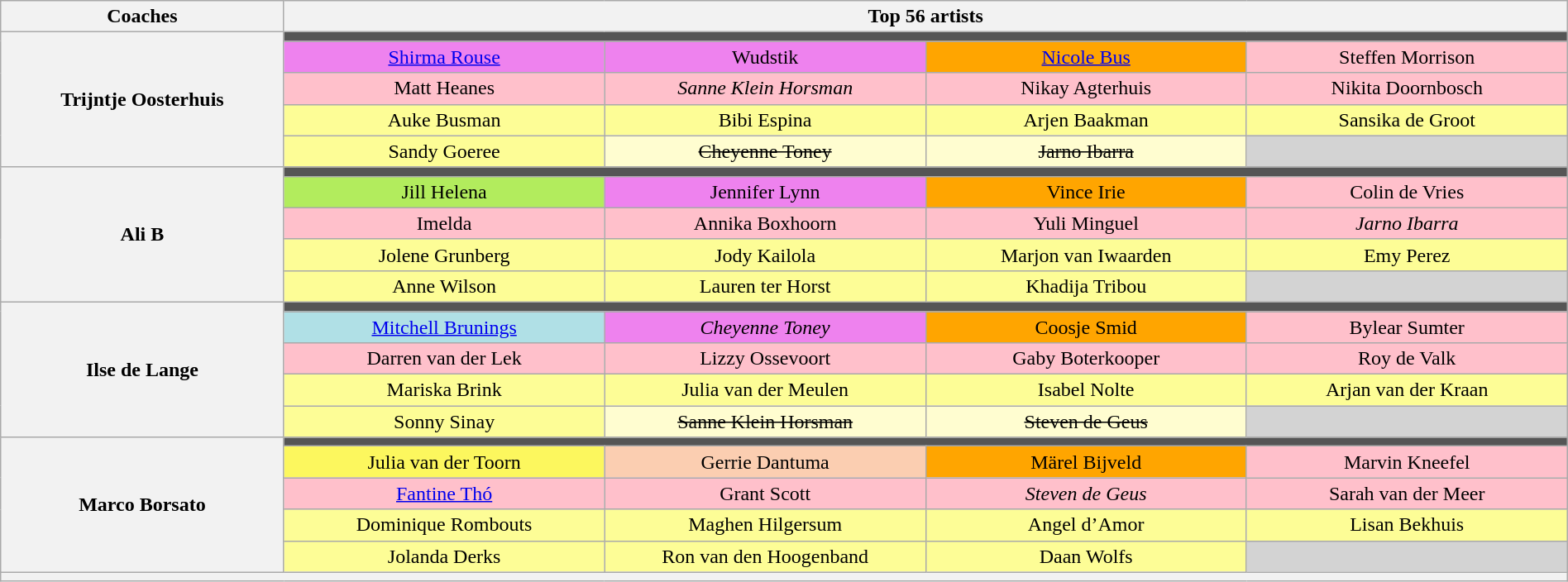<table class="wikitable" style="text-align:center; width:100%;">
<tr>
<th width="15%">Coaches</th>
<th width="85%" colspan="5">Top 56 artists</th>
</tr>
<tr>
<th rowspan="5">Trijntje Oosterhuis</th>
<td colspan="4" style="background:#555555;"></td>
</tr>
<tr>
<td style="width:17%; background:violet;"><a href='#'>Shirma Rouse</a></td>
<td style="width:17%; background:violet;">Wudstik</td>
<td style="width:17%; background:orange;"><a href='#'>Nicole Bus</a></td>
<td style="width:17%; background:pink;">Steffen Morrison</td>
</tr>
<tr>
<td style="background:pink;">Matt Heanes</td>
<td style="background:pink;"><em>Sanne Klein Horsman</em></td>
<td style="background:pink;">Nikay Agterhuis</td>
<td style="background:pink;">Nikita Doornbosch</td>
</tr>
<tr>
<td style="background:#FDFD96;">Auke Busman</td>
<td style="background:#FDFD96;">Bibi Espina</td>
<td style="background:#FDFD96;">Arjen Baakman</td>
<td style="background:#FDFD96;">Sansika de Groot</td>
</tr>
<tr>
<td style="background:#FDFD96;">Sandy Goeree</td>
<td style="background:#FFFDD0;"><s>Cheyenne Toney</s></td>
<td style="background:#FFFDD0;"><s> Jarno Ibarra</s></td>
<td style="background:lightgrey;" colspan="1"></td>
</tr>
<tr>
<th rowspan="5">Ali B</th>
<td colspan="4" style="background:#555555;"></td>
</tr>
<tr>
<td style="background:#B2EC5D;">Jill Helena</td>
<td style="background:violet;">Jennifer Lynn</td>
<td style="background:orange;">Vince Irie</td>
<td style="background:pink;">Colin de Vries</td>
</tr>
<tr>
<td style="background:pink;">Imelda</td>
<td style="background:pink;">Annika Boxhoorn</td>
<td style="background:pink;">Yuli Minguel</td>
<td style="background:pink;"><em>Jarno Ibarra</em></td>
</tr>
<tr>
<td style="background:#FDFD96;">Jolene Grunberg</td>
<td style="background:#FDFD96;">Jody Kailola</td>
<td style="background:#FDFD96;">Marjon van Iwaarden</td>
<td style="background:#FDFD96;">Emy Perez</td>
</tr>
<tr>
<td style="background:#FDFD96;">Anne Wilson</td>
<td style="background:#FDFD96;">Lauren ter Horst</td>
<td style="background:#FDFD96;">Khadija Tribou</td>
<td style="background:lightgrey;" colspan="1"></td>
</tr>
<tr>
<th rowspan="5">Ilse de Lange</th>
<td colspan="4" style="background:#555555;"></td>
</tr>
<tr>
<td style="background:#B0E0E6;"><a href='#'>Mitchell Brunings</a></td>
<td style="background:violet;"><em>Cheyenne Toney</em></td>
<td style="background:orange;">Coosje Smid</td>
<td style="background:pink;">Bylear Sumter</td>
</tr>
<tr>
<td style="background:pink;">Darren van der Lek</td>
<td style="background:pink;">Lizzy Ossevoort</td>
<td style="background:pink;">Gaby Boterkooper</td>
<td style="background:pink;">Roy de Valk</td>
</tr>
<tr>
<td style="background:#FDFD96;">Mariska Brink</td>
<td style="background:#FDFD96;">Julia van der Meulen</td>
<td style="background:#FDFD96;">Isabel Nolte</td>
<td style="background:#FDFD96;">Arjan van der Kraan</td>
</tr>
<tr>
<td style="background:#FDFD96;">Sonny Sinay</td>
<td style="background:#FFFDD0;"><s>Sanne Klein Horsman</s></td>
<td style="background:#FFFDD0;"><s>Steven de Geus</s></td>
<td style="background:lightgrey;" colspan="1"></td>
</tr>
<tr>
<th rowspan="5">Marco Borsato</th>
<td colspan="4" style="background:#555555;"></td>
</tr>
<tr>
<td style="background:#FCF75E;">Julia van der Toorn</td>
<td style="background:#FBCEB1;">Gerrie Dantuma</td>
<td style="background:orange;">Märel Bijveld</td>
<td style="background:pink;">Marvin Kneefel</td>
</tr>
<tr>
<td style="background: pink;"><a href='#'>Fantine Thó</a></td>
<td style="background: pink;">Grant Scott</td>
<td style="background: pink;"><em>Steven de Geus</em></td>
<td style="background: pink;">Sarah van der Meer</td>
</tr>
<tr>
<td style="background:#FDFD96;">Dominique Rombouts</td>
<td style="background:#FDFD96;">Maghen Hilgersum</td>
<td style="background:#FDFD96;">Angel d’Amor</td>
<td style="background:#FDFD96;">Lisan Bekhuis</td>
</tr>
<tr>
<td style="background:#FDFD96;">Jolanda Derks</td>
<td style="background:#FDFD96;">Ron van den Hoogenband</td>
<td style="background:#FDFD96;">Daan Wolfs</td>
<td style="background:lightgrey;" colspan="1"></td>
</tr>
<tr>
<th style="font-size:90%; line-height:12px;" colspan="5"><small></small></th>
</tr>
</table>
